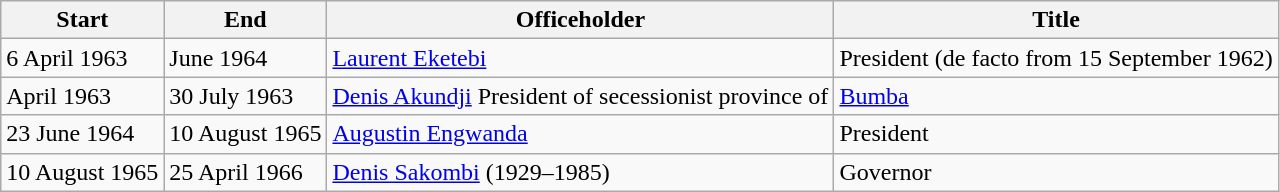<table class=wikitable sortable>
<tr>
<th>Start</th>
<th>End</th>
<th>Officeholder</th>
<th>Title</th>
</tr>
<tr>
<td>6 April 1963</td>
<td>June 1964</td>
<td><a href='#'>Laurent Eketebi</a></td>
<td>President (de facto from 15 September 1962)</td>
</tr>
<tr>
<td>April 1963</td>
<td>30 July 1963</td>
<td><a href='#'>Denis Akundji</a> President of secessionist province of</td>
<td><a href='#'>Bumba</a></td>
</tr>
<tr>
<td>23 June 1964</td>
<td>10 August 1965</td>
<td><a href='#'>Augustin Engwanda</a></td>
<td>President</td>
</tr>
<tr>
<td>10 August 1965</td>
<td>25 April 1966</td>
<td><a href='#'>Denis Sakombi</a> (1929–1985)</td>
<td>Governor</td>
</tr>
</table>
